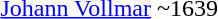<table>
<tr>
<td><a href='#'>Johann Vollmar</a></td>
<td>~1639</td>
</tr>
<tr>
</tr>
</table>
